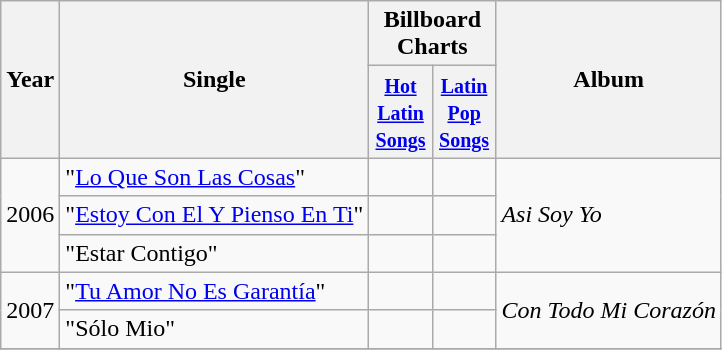<table class="wikitable">
<tr>
<th rowspan="2">Year</th>
<th rowspan="2">Single</th>
<th colspan="2">Billboard Charts</th>
<th rowspan="2">Album</th>
</tr>
<tr>
<th width="35"><small><a href='#'>Hot Latin Songs</a></small></th>
<th width="35"><small><a href='#'>Latin Pop Songs</a></small></th>
</tr>
<tr>
<td rowspan="3">2006</td>
<td>"<a href='#'>Lo Que Son Las Cosas</a>"</td>
<td></td>
<td></td>
<td rowspan="3"><em>Asi Soy Yo</em></td>
</tr>
<tr>
<td>"<a href='#'>Estoy Con El Y Pienso En Ti</a>"</td>
<td></td>
<td></td>
</tr>
<tr>
<td>"Estar Contigo"</td>
<td></td>
<td></td>
</tr>
<tr>
<td rowspan="2">2007</td>
<td>"<a href='#'>Tu Amor No Es Garantía</a>"</td>
<td></td>
<td></td>
<td rowspan="2"><em>Con Todo Mi Corazón</em></td>
</tr>
<tr>
<td>"Sólo Mio"</td>
<td></td>
<td></td>
</tr>
<tr>
</tr>
</table>
